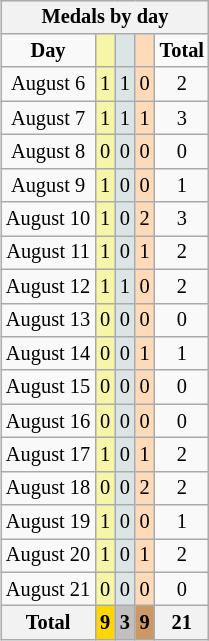<table class="wikitable" style="font-size:85%; float:right">
<tr align=center>
<th colspan=7>Medals by day</th>
</tr>
<tr align=center>
<td><strong>Day</strong></td>
<td style="background:#f7f6a8;"></td>
<td style="background:#dce5e5;"></td>
<td style="background:#ffdab9;"></td>
<td><strong>Total</strong></td>
</tr>
<tr align=center>
<td>August 6</td>
<td style="background:#f7f6a8;">1</td>
<td style="background:#dce5e5;">1</td>
<td style="background:#ffdab9;">0</td>
<td>2</td>
</tr>
<tr align=center>
<td>August 7</td>
<td style="background:#f7f6a8;">1</td>
<td style="background:#dce5e5;">1</td>
<td style="background:#ffdab9;">1</td>
<td>3</td>
</tr>
<tr align=center>
<td>August 8</td>
<td style="background:#f7f6a8;">0</td>
<td style="background:#dce5e5;">0</td>
<td style="background:#ffdab9;">0</td>
<td>0</td>
</tr>
<tr align=center>
<td>August 9</td>
<td style="background:#f7f6a8;">1</td>
<td style="background:#dce5e5;">0</td>
<td style="background:#ffdab9;">0</td>
<td>1</td>
</tr>
<tr align=center>
<td>August 10</td>
<td style="background:#f7f6a8;">1</td>
<td style="background:#dce5e5;">0</td>
<td style="background:#ffdab9;">2</td>
<td>3</td>
</tr>
<tr align=center>
<td>August 11</td>
<td style="background:#f7f6a8;">1</td>
<td style="background:#dce5e5;">0</td>
<td style="background:#ffdab9;">1</td>
<td>2</td>
</tr>
<tr align=center>
<td>August 12</td>
<td style="background:#f7f6a8;">1</td>
<td style="background:#dce5e5;">1</td>
<td style="background:#ffdab9;">0</td>
<td>2</td>
</tr>
<tr align=center>
<td>August 13</td>
<td style="background:#f7f6a8;">0</td>
<td style="background:#dce5e5;">0</td>
<td style="background:#ffdab9;">0</td>
<td>0</td>
</tr>
<tr align=center>
<td>August 14</td>
<td style="background:#f7f6a8;">0</td>
<td style="background:#dce5e5;">0</td>
<td style="background:#ffdab9;">1</td>
<td>1</td>
</tr>
<tr align=center>
<td>August 15</td>
<td style="background:#f7f6a8;">0</td>
<td style="background:#dce5e5;">0</td>
<td style="background:#ffdab9;">0</td>
<td>0</td>
</tr>
<tr align=center>
<td>August 16</td>
<td style="background:#f7f6a8;">0</td>
<td style="background:#dce5e5;">0</td>
<td style="background:#ffdab9;">0</td>
<td>0</td>
</tr>
<tr align=center>
<td>August 17</td>
<td style="background:#f7f6a8;">1</td>
<td style="background:#dce5e5;">0</td>
<td style="background:#ffdab9;">1</td>
<td>2</td>
</tr>
<tr align=center>
<td>August 18</td>
<td style="background:#f7f6a8;">0</td>
<td style="background:#dce5e5;">0</td>
<td style="background:#ffdab9;">2</td>
<td>2</td>
</tr>
<tr align=center>
<td>August 19</td>
<td style="background:#f7f6a8;">1</td>
<td style="background:#dce5e5;">0</td>
<td style="background:#ffdab9;">0</td>
<td>1</td>
</tr>
<tr align=center>
<td>August 20</td>
<td style="background:#f7f6a8;">1</td>
<td style="background:#dce5e5;">0</td>
<td style="background:#ffdab9;">1</td>
<td>2</td>
</tr>
<tr align=center>
<td>August 21</td>
<td style="background:#f7f6a8;">0</td>
<td style="background:#dce5e5;">0</td>
<td style="background:#ffdab9;">0</td>
<td>0</td>
</tr>
<tr align=center>
<th>Total</th>
<th style="background:gold;">9</th>
<th style="background:silver;">3</th>
<th style="background:#c96;">9</th>
<th>21</th>
</tr>
</table>
